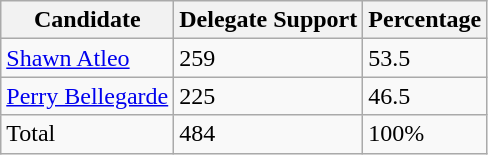<table class="wikitable">
<tr>
<th>Candidate</th>
<th>Delegate Support</th>
<th>Percentage</th>
</tr>
<tr>
<td><a href='#'>Shawn Atleo</a></td>
<td>259</td>
<td>53.5</td>
</tr>
<tr>
<td><a href='#'>Perry Bellegarde</a></td>
<td>225</td>
<td>46.5</td>
</tr>
<tr>
<td>Total</td>
<td>484</td>
<td>100%</td>
</tr>
</table>
